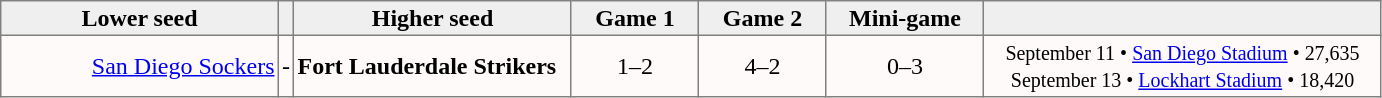<table style=border-collapse:collapse border=1 cellspacing=0 cellpadding=2>
<tr style="text-align:center; background:#efefef;">
<th width=180>Lower seed</th>
<th width=5></th>
<th width=180>Higher seed</th>
<th width=80>Game 1</th>
<th width=80>Game 2</th>
<th width=100>Mini-game</th>
<td width=260></td>
</tr>
<tr style="text-align:center; background:snow;">
<td align=right><a href='#'>San Diego Sockers</a></td>
<td>-</td>
<td align=left><strong>Fort Lauderdale Strikers</strong></td>
<td>1–2</td>
<td>4–2</td>
<td>0–3</td>
<td><small>September 11 • <a href='#'>San Diego Stadium</a> • 27,635<br>September 13 • <a href='#'>Lockhart Stadium</a> • 18,420</small></td>
</tr>
</table>
